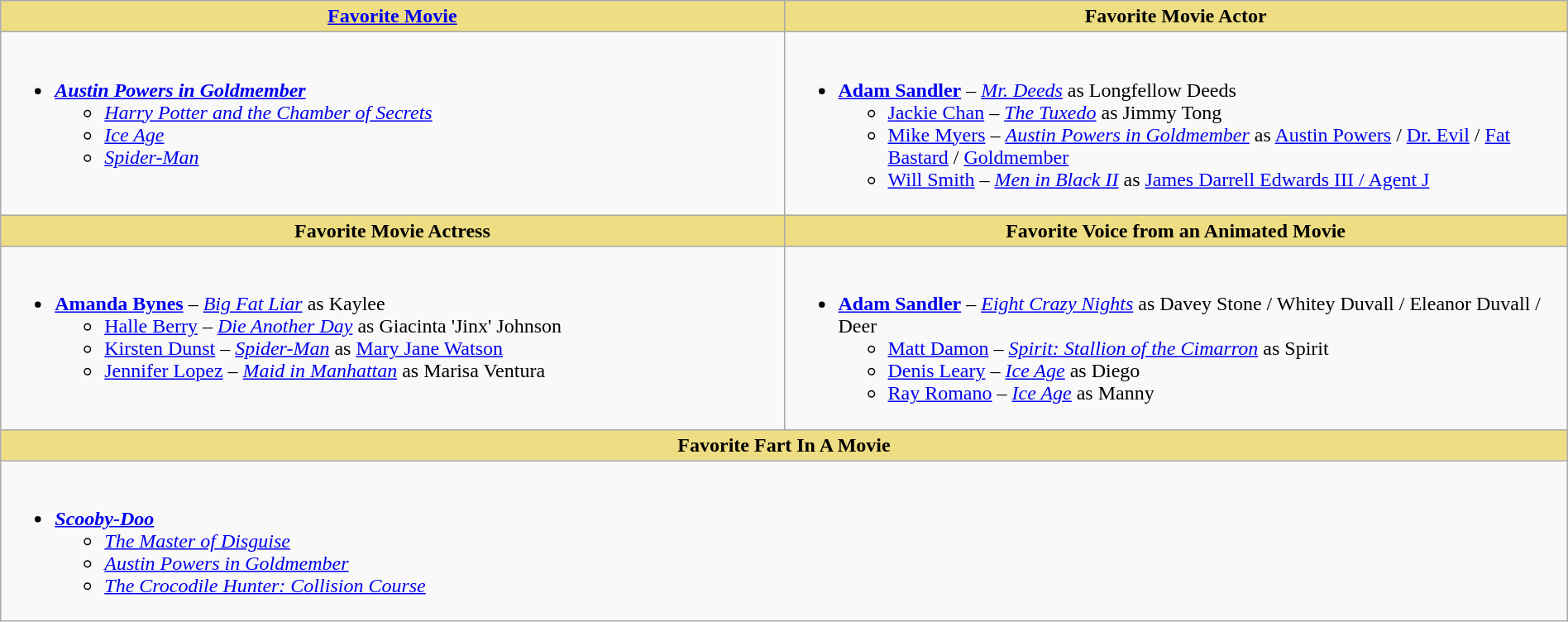<table class="wikitable" style="width:100%">
<tr>
<th style="background:#EEDD82; width:50%"><a href='#'>Favorite Movie</a></th>
<th style="background:#EEDD82; width:50%">Favorite Movie Actor</th>
</tr>
<tr>
<td valign="top"><br><ul><li><strong><em><a href='#'>Austin Powers in Goldmember</a></em></strong><ul><li><em><a href='#'>Harry Potter and the Chamber of Secrets</a></em></li><li><em><a href='#'>Ice Age</a></em></li><li><em><a href='#'>Spider-Man</a></em></li></ul></li></ul></td>
<td valign="top"><br><ul><li><strong><a href='#'>Adam Sandler</a></strong> – <em><a href='#'>Mr. Deeds</a></em> as Longfellow Deeds<ul><li><a href='#'>Jackie Chan</a> – <em><a href='#'>The Tuxedo</a></em> as Jimmy Tong</li><li><a href='#'>Mike Myers</a> – <em><a href='#'>Austin Powers in Goldmember</a></em> as <a href='#'>Austin Powers</a> / <a href='#'>Dr. Evil</a> / <a href='#'>Fat Bastard</a> / <a href='#'>Goldmember</a></li><li><a href='#'>Will Smith</a> – <em><a href='#'>Men in Black II</a></em> as <a href='#'>James Darrell Edwards III / Agent J</a></li></ul></li></ul></td>
</tr>
<tr>
<th style="background:#EEDD82; width:50%">Favorite Movie Actress</th>
<th style="background:#EEDD82; width:50%">Favorite Voice from an Animated Movie</th>
</tr>
<tr>
<td valign="top"><br><ul><li><strong><a href='#'>Amanda Bynes</a></strong> – <em><a href='#'>Big Fat Liar</a></em> as Kaylee<ul><li><a href='#'>Halle Berry</a> – <em><a href='#'>Die Another Day</a></em> as Giacinta 'Jinx' Johnson</li><li><a href='#'>Kirsten Dunst</a> – <em><a href='#'>Spider-Man</a></em> as <a href='#'>Mary Jane Watson</a></li><li><a href='#'>Jennifer Lopez</a> – <em><a href='#'>Maid in Manhattan</a></em> as Marisa Ventura</li></ul></li></ul></td>
<td valign="top"><br><ul><li><strong><a href='#'>Adam Sandler</a></strong> – <em><a href='#'>Eight Crazy Nights</a></em> as Davey Stone / Whitey Duvall / Eleanor Duvall / Deer<ul><li><a href='#'>Matt Damon</a> – <em><a href='#'>Spirit: Stallion of the Cimarron</a></em> as Spirit</li><li><a href='#'>Denis Leary</a> – <em><a href='#'>Ice Age</a></em> as Diego</li><li><a href='#'>Ray Romano</a> – <em><a href='#'>Ice Age</a></em> as Manny</li></ul></li></ul></td>
</tr>
<tr>
<th style="background:#EEDD82;" colspan="2">Favorite Fart In A Movie</th>
</tr>
<tr>
<td colspan="2" valign="top"><br><ul><li><strong><em><a href='#'>Scooby-Doo</a></em></strong><ul><li><em><a href='#'>The Master of Disguise</a></em></li><li><em><a href='#'>Austin Powers in Goldmember</a></em></li><li><em><a href='#'>The Crocodile Hunter: Collision Course</a></em></li></ul></li></ul></td>
</tr>
</table>
